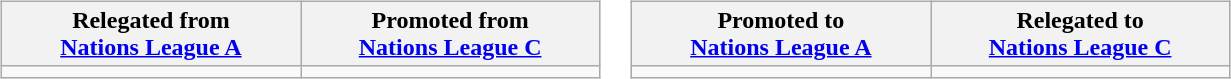<table>
<tr style="vertical-align:top">
<td><br><table class="wikitable" style="width:400px">
<tr>
<th style="width:50%">Relegated from<br><a href='#'>Nations League A</a></th>
<th style="width:50%">Promoted from<br><a href='#'>Nations League C</a></th>
</tr>
<tr>
<td></td>
<td></td>
</tr>
</table>
</td>
<td><br><table class="wikitable" style="width:400px">
<tr>
<th style="width:50%">Promoted to<br><a href='#'>Nations League A</a></th>
<th style="width:50%">Relegated to<br><a href='#'>Nations League C</a></th>
</tr>
<tr>
<td></td>
<td></td>
</tr>
</table>
</td>
</tr>
</table>
